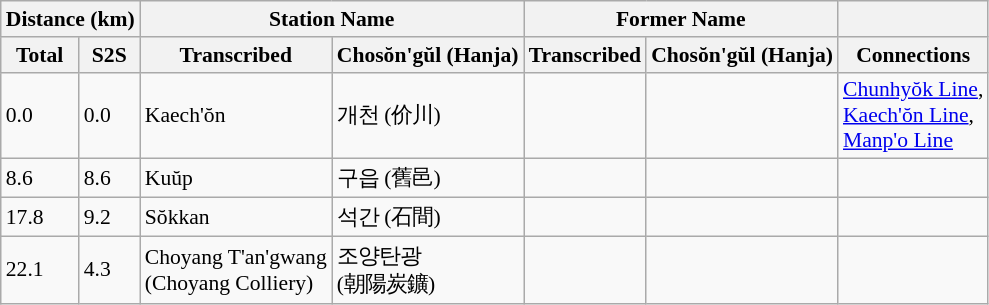<table class="wikitable" style="font-size:90%;">
<tr>
<th colspan="2">Distance (km)</th>
<th colspan="2">Station Name</th>
<th colspan="2">Former Name</th>
<th></th>
</tr>
<tr>
<th>Total</th>
<th>S2S</th>
<th>Transcribed</th>
<th>Chosŏn'gŭl (Hanja)</th>
<th>Transcribed</th>
<th>Chosŏn'gŭl (Hanja)</th>
<th>Connections</th>
</tr>
<tr>
<td>0.0</td>
<td>0.0</td>
<td>Kaech'ŏn</td>
<td>개천 (价川)</td>
<td></td>
<td></td>
<td><a href='#'>Chunhyŏk Line</a>,<br><a href='#'>Kaech'ŏn Line</a>,<br><a href='#'>Manp'o Line</a></td>
</tr>
<tr>
<td>8.6</td>
<td>8.6</td>
<td>Kuŭp</td>
<td>구읍 (舊邑)</td>
<td></td>
<td></td>
<td></td>
</tr>
<tr>
<td>17.8</td>
<td>9.2</td>
<td>Sŏkkan</td>
<td>석간 (石間)</td>
<td></td>
<td></td>
<td></td>
</tr>
<tr>
<td>22.1</td>
<td>4.3</td>
<td>Choyang T'an'gwang<br>(Choyang Colliery)</td>
<td>조양탄광<br>(朝陽炭鑛)</td>
<td></td>
<td></td>
<td></td>
</tr>
</table>
